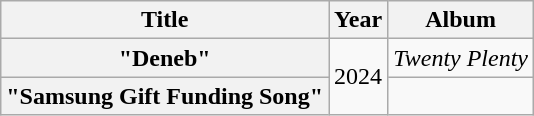<table class="wikitable plainrowheaders" style="text-align:center">
<tr>
<th scope="col">Title</th>
<th scope="col">Year</th>
<th scope="col">Album</th>
</tr>
<tr>
<th scope="row">"Deneb"<br></th>
<td rowspan="2">2024</td>
<td><em>Twenty Plenty</em></td>
</tr>
<tr>
<th scope="row">"Samsung Gift Funding Song"<br></th>
<td></td>
</tr>
</table>
